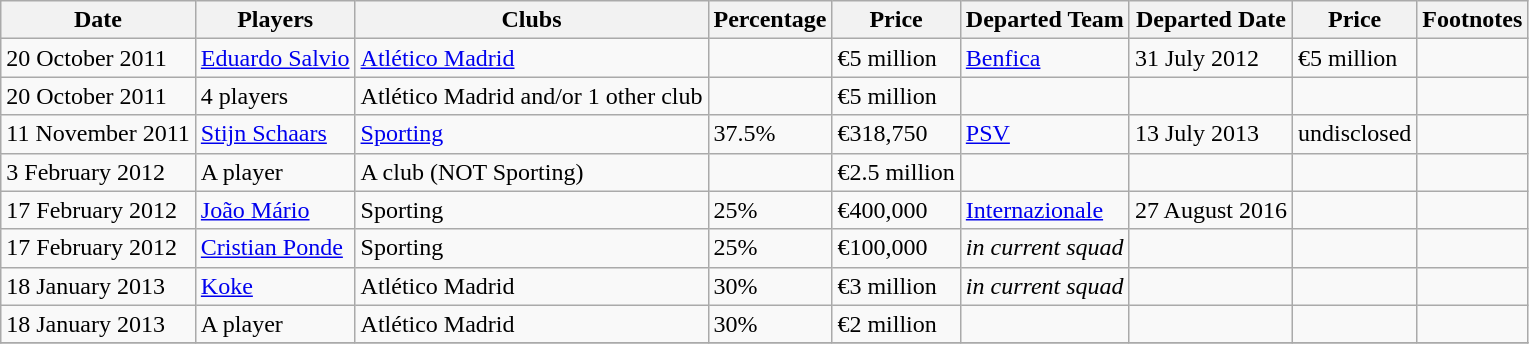<table class="wikitable" border="1">
<tr>
<th>Date</th>
<th>Players</th>
<th>Clubs</th>
<th>Percentage</th>
<th>Price</th>
<th>Departed Team</th>
<th>Departed Date</th>
<th>Price</th>
<th>Footnotes</th>
</tr>
<tr>
<td>20 October 2011</td>
<td><a href='#'>Eduardo Salvio</a></td>
<td><a href='#'>Atlético&nbsp;Madrid</a></td>
<td></td>
<td>€5 million</td>
<td><a href='#'>Benfica</a> </td>
<td>31 July 2012</td>
<td>€5 million</td>
<td></td>
</tr>
<tr>
<td>20 October 2011</td>
<td>4 players</td>
<td>Atlético Madrid and/or 1 other club</td>
<td></td>
<td>€5 million</td>
<td></td>
<td></td>
<td></td>
<td></td>
</tr>
<tr>
<td>11 November 2011</td>
<td><a href='#'>Stijn Schaars</a></td>
<td><a href='#'>Sporting</a></td>
<td>37.5%</td>
<td>€318,750</td>
<td><a href='#'>PSV</a> </td>
<td>13 July 2013</td>
<td>undisclosed</td>
<td></td>
</tr>
<tr>
<td>3 February 2012</td>
<td>A player</td>
<td>A club (NOT Sporting)</td>
<td></td>
<td>€2.5 million</td>
<td></td>
<td></td>
<td></td>
<td></td>
</tr>
<tr>
<td>17 February 2012</td>
<td><a href='#'>João Mário</a></td>
<td>Sporting</td>
<td>25%</td>
<td>€400,000</td>
<td><a href='#'>Internazionale</a> </td>
<td>27 August 2016</td>
<td></td>
<td></td>
</tr>
<tr>
<td>17 February 2012</td>
<td><a href='#'>Cristian Ponde</a></td>
<td>Sporting</td>
<td>25%</td>
<td>€100,000</td>
<td><em>in current squad</em></td>
<td></td>
<td></td>
<td></td>
</tr>
<tr>
<td>18 January 2013</td>
<td><a href='#'>Koke</a></td>
<td>Atlético Madrid</td>
<td>30%</td>
<td>€3 million</td>
<td><em>in current squad</em></td>
<td></td>
<td></td>
<td></td>
</tr>
<tr>
<td>18 January 2013</td>
<td>A player</td>
<td>Atlético Madrid</td>
<td>30%</td>
<td>€2 million</td>
<td></td>
<td></td>
<td></td>
<td></td>
</tr>
<tr>
</tr>
</table>
